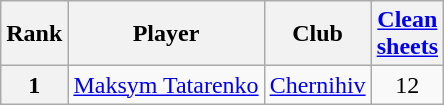<table class="wikitable" style="text-align:center">
<tr>
<th>Rank</th>
<th>Player</th>
<th>Club</th>
<th><a href='#'>Clean<br>sheets</a></th>
</tr>
<tr>
<th rowspan=1>1</th>
<td align="left"><a href='#'>Maksym Tatarenko</a></td>
<td align="left"><a href='#'>Chernihiv</a></td>
<td rowspan=1>12</td>
</tr>
</table>
